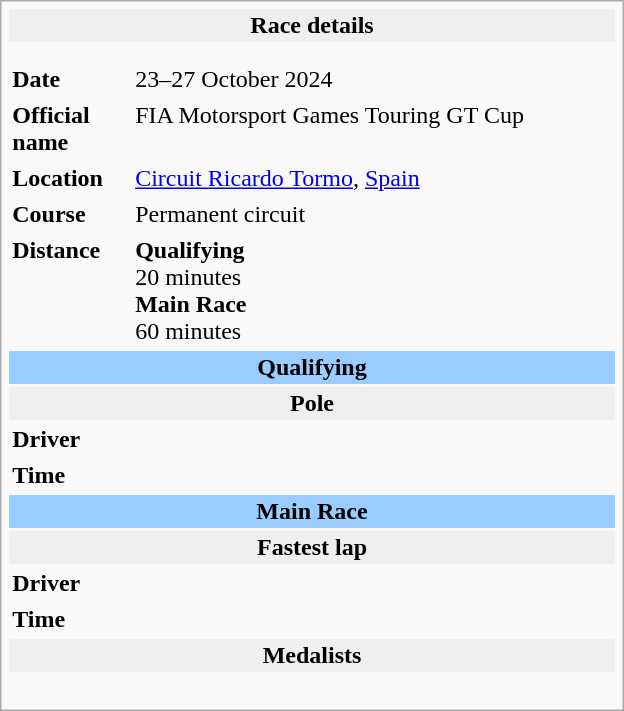<table class="infobox" align="right" cellpadding="2" style="float:right; width: 26em; ">
<tr>
<th colspan="3" bgcolor="#efefef">Race details</th>
</tr>
<tr>
<td colspan="3" style="text-align:center;"></td>
</tr>
<tr>
<td colspan="3" style="text-align:center;"></td>
</tr>
<tr>
<td style="width: 20%;"><strong>Date</strong></td>
<td>23–27 October 2024</td>
</tr>
<tr>
<td><strong>Official name</strong></td>
<td colspan=2>FIA Motorsport Games Touring GT Cup</td>
</tr>
<tr>
<td><strong>Location</strong></td>
<td colspan=2> <a href='#'>Circuit Ricardo Tormo</a>, <a href='#'>Spain</a></td>
</tr>
<tr>
<td><strong>Course</strong></td>
<td colspan=2>Permanent circuit<br></td>
</tr>
<tr>
<td><strong>Distance</strong></td>
<td colspan=2><strong>Qualifying</strong><br>20 minutes<br><strong>Main Race</strong><br>60 minutes</td>
</tr>
<tr>
<td colspan=3 style="text-align:center; background-color:#99ccff"><strong>Qualifying</strong></td>
</tr>
<tr>
<th colspan=3 bgcolor="#efefef">Pole</th>
</tr>
<tr>
<td><strong>Driver</strong></td>
<td></td>
<td></td>
</tr>
<tr>
<td><strong>Time</strong></td>
<td colspan=2></td>
</tr>
<tr>
<td colspan=3 style="text-align:center; background-color:#99ccff"><strong>Main Race</strong></td>
</tr>
<tr>
<th colspan=3 bgcolor="#efefef">Fastest lap</th>
</tr>
<tr>
<td><strong>Driver</strong></td>
<td></td>
<td></td>
</tr>
<tr>
<td><strong>Time</strong></td>
<td colspan=2></td>
</tr>
<tr>
<th colspan=3 bgcolor="#efefef">Medalists</th>
</tr>
<tr>
<td></td>
<td></td>
<td></td>
</tr>
<tr>
<td></td>
<td></td>
<td></td>
</tr>
<tr>
<td></td>
<td></td>
<td></td>
</tr>
<tr>
</tr>
</table>
